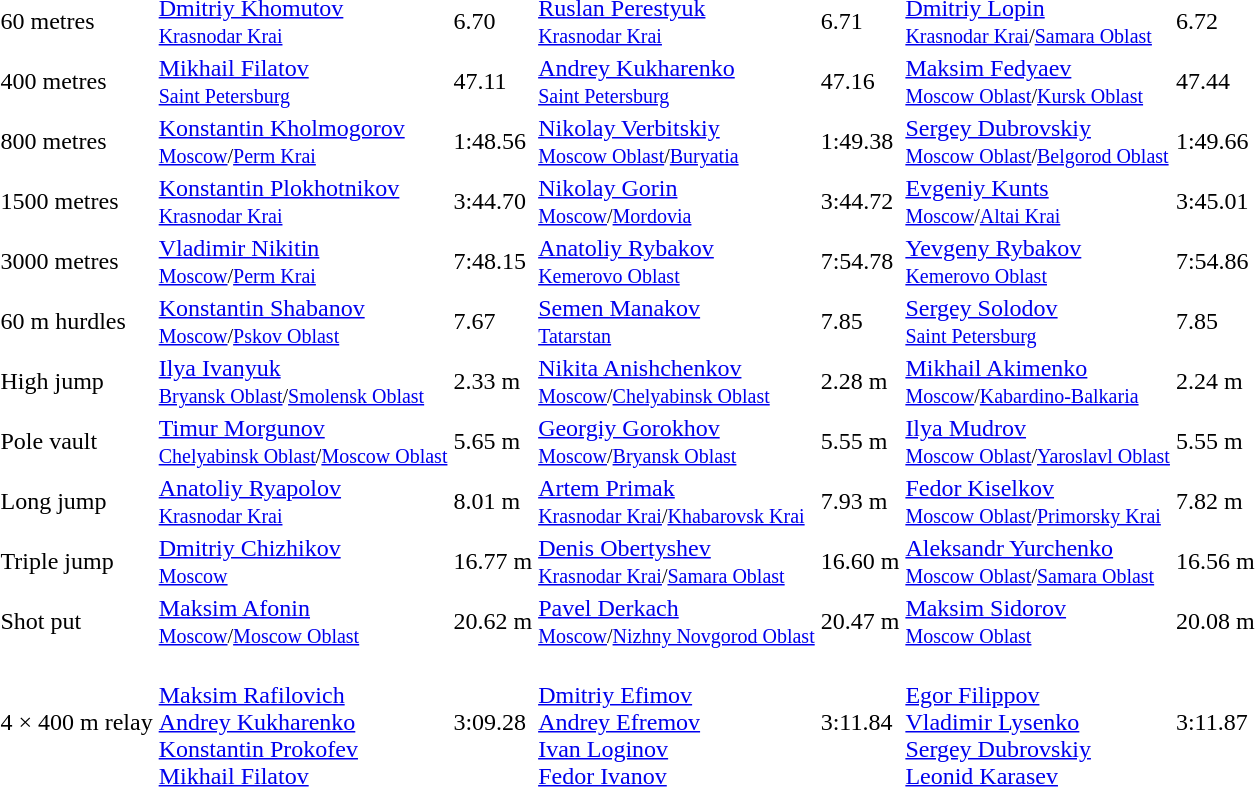<table>
<tr>
<td>60 metres</td>
<td><a href='#'>Dmitriy Khomutov</a><br><small><a href='#'>Krasnodar Krai</a></small></td>
<td>6.70</td>
<td><a href='#'>Ruslan Perestyuk</a><br><small><a href='#'>Krasnodar Krai</a></small></td>
<td>6.71</td>
<td><a href='#'>Dmitriy Lopin</a><br><small><a href='#'>Krasnodar Krai</a>/<a href='#'>Samara Oblast</a></small></td>
<td>6.72</td>
</tr>
<tr>
<td>400 metres</td>
<td><a href='#'>Mikhail Filatov</a><br><small><a href='#'>Saint Petersburg</a></small></td>
<td>47.11</td>
<td><a href='#'>Andrey Kukharenko</a><br><small><a href='#'>Saint Petersburg</a></small></td>
<td>47.16</td>
<td><a href='#'>Maksim Fedyaev</a><br><small><a href='#'>Moscow Oblast</a>/<a href='#'>Kursk Oblast</a></small></td>
<td>47.44</td>
</tr>
<tr>
<td>800 metres</td>
<td><a href='#'>Konstantin Kholmogorov</a><br><small><a href='#'>Moscow</a>/<a href='#'>Perm Krai</a></small></td>
<td>1:48.56</td>
<td><a href='#'>Nikolay Verbitskiy</a><br><small><a href='#'>Moscow Oblast</a>/<a href='#'>Buryatia</a></small></td>
<td>1:49.38</td>
<td><a href='#'>Sergey Dubrovskiy</a><br><small><a href='#'>Moscow Oblast</a>/<a href='#'>Belgorod Oblast</a></small></td>
<td>1:49.66</td>
</tr>
<tr>
<td>1500 metres</td>
<td><a href='#'>Konstantin Plokhotnikov</a><br><small><a href='#'>Krasnodar Krai</a></small></td>
<td>3:44.70</td>
<td><a href='#'>Nikolay Gorin</a><br><small><a href='#'>Moscow</a>/<a href='#'>Mordovia</a></small></td>
<td>3:44.72</td>
<td><a href='#'>Evgeniy Kunts</a><br><small><a href='#'>Moscow</a>/<a href='#'>Altai Krai</a></small></td>
<td>3:45.01</td>
</tr>
<tr>
<td>3000 metres</td>
<td><a href='#'>Vladimir Nikitin</a><br><small><a href='#'>Moscow</a>/<a href='#'>Perm Krai</a></small></td>
<td>7:48.15</td>
<td><a href='#'>Anatoliy Rybakov</a><br><small><a href='#'>Kemerovo Oblast</a></small></td>
<td>7:54.78</td>
<td><a href='#'>Yevgeny Rybakov</a><br><small><a href='#'>Kemerovo Oblast</a></small></td>
<td>7:54.86</td>
</tr>
<tr>
<td>60 m hurdles</td>
<td><a href='#'>Konstantin Shabanov</a><br><small><a href='#'>Moscow</a>/<a href='#'>Pskov Oblast</a></small></td>
<td>7.67</td>
<td><a href='#'>Semen Manakov</a><br><small><a href='#'>Tatarstan</a></small></td>
<td>7.85</td>
<td><a href='#'>Sergey Solodov</a><br><small><a href='#'>Saint Petersburg</a></small></td>
<td>7.85</td>
</tr>
<tr>
<td>High jump</td>
<td><a href='#'>Ilya Ivanyuk</a><br><small><a href='#'>Bryansk Oblast</a>/<a href='#'>Smolensk Oblast</a></small></td>
<td>2.33 m</td>
<td><a href='#'>Nikita Anishchenkov</a><br><small><a href='#'>Moscow</a>/<a href='#'>Chelyabinsk Oblast</a></small></td>
<td>2.28 m</td>
<td><a href='#'>Mikhail Akimenko</a><br><small><a href='#'>Moscow</a>/<a href='#'>Kabardino-Balkaria</a></small></td>
<td>2.24 m</td>
</tr>
<tr>
<td>Pole vault</td>
<td><a href='#'>Timur Morgunov</a><br><small><a href='#'>Chelyabinsk Oblast</a>/<a href='#'>Moscow Oblast</a></small></td>
<td>5.65 m</td>
<td><a href='#'>Georgiy Gorokhov</a><br><small><a href='#'>Moscow</a>/<a href='#'>Bryansk Oblast</a></small></td>
<td>5.55 m</td>
<td><a href='#'>Ilya Mudrov</a><br><small><a href='#'>Moscow Oblast</a>/<a href='#'>Yaroslavl Oblast</a></small></td>
<td>5.55 m</td>
</tr>
<tr>
<td>Long jump</td>
<td><a href='#'>Anatoliy Ryapolov</a><br><small><a href='#'>Krasnodar Krai</a></small></td>
<td>8.01 m</td>
<td><a href='#'>Artem Primak</a><br><small><a href='#'>Krasnodar Krai</a>/<a href='#'>Khabarovsk Krai</a></small></td>
<td>7.93 m</td>
<td><a href='#'>Fedor Kiselkov</a><br><small><a href='#'>Moscow Oblast</a>/<a href='#'>Primorsky Krai</a></small></td>
<td>7.82 m</td>
</tr>
<tr>
<td>Triple jump</td>
<td><a href='#'>Dmitriy Chizhikov</a><br><small><a href='#'>Moscow</a></small></td>
<td>16.77 m</td>
<td><a href='#'>Denis Obertyshev</a><br><small><a href='#'>Krasnodar Krai</a>/<a href='#'>Samara Oblast</a></small></td>
<td>16.60 m</td>
<td><a href='#'>Aleksandr Yurchenko</a><br><small><a href='#'>Moscow Oblast</a>/<a href='#'>Samara Oblast</a></small></td>
<td>16.56 m</td>
</tr>
<tr>
<td>Shot put</td>
<td><a href='#'>Maksim Afonin</a><br><small><a href='#'>Moscow</a>/<a href='#'>Moscow Oblast</a></small></td>
<td>20.62 m</td>
<td><a href='#'>Pavel Derkach</a><br><small><a href='#'>Moscow</a>/<a href='#'>Nizhny Novgorod Oblast</a></small></td>
<td>20.47 m</td>
<td><a href='#'>Maksim Sidorov</a><br><small><a href='#'>Moscow Oblast</a></small></td>
<td>20.08 m</td>
</tr>
<tr>
<td>4 × 400 m relay</td>
<td><br><a href='#'>Maksim Rafilovich</a><br><a href='#'>Andrey Kukharenko</a><br><a href='#'>Konstantin Prokofev</a><br><a href='#'>Mikhail Filatov</a></td>
<td>3:09.28</td>
<td><br><a href='#'>Dmitriy Efimov</a><br><a href='#'>Andrey Efremov</a><br><a href='#'>Ivan Loginov</a><br><a href='#'>Fedor Ivanov</a></td>
<td>3:11.84</td>
<td><br><a href='#'>Egor Filippov</a><br><a href='#'>Vladimir Lysenko</a><br><a href='#'>Sergey Dubrovskiy</a><br><a href='#'>Leonid Karasev</a></td>
<td>3:11.87</td>
</tr>
</table>
